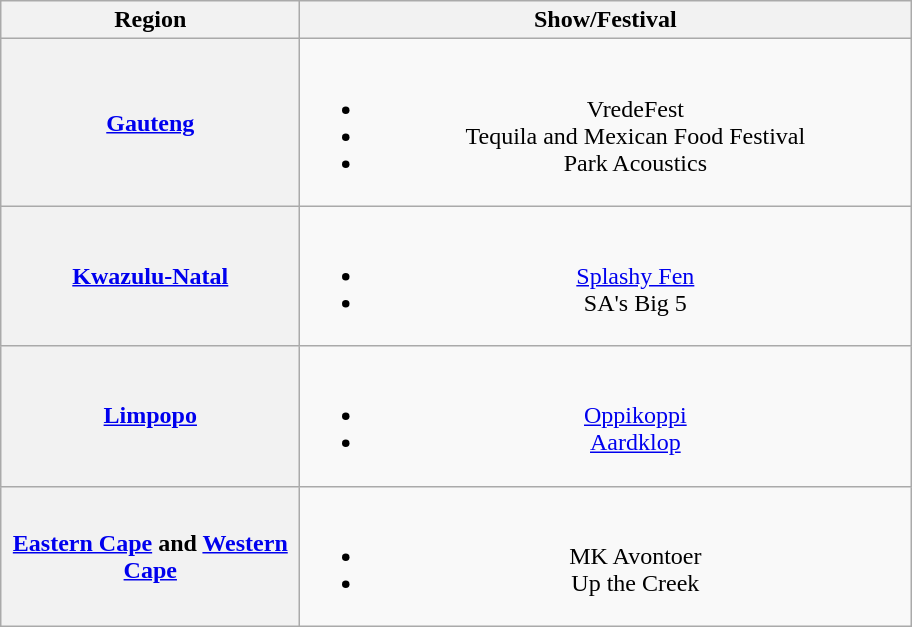<table class="wikitable plainrowheaders" style="text-align:center;">
<tr>
<th scope="col" rowspan="1" style="width:12em;">Region</th>
<th scope="col" rowspan="1" style="width:25em;">Show/Festival</th>
</tr>
<tr>
<th scope="row"><a href='#'>Gauteng</a></th>
<td><br><ul><li>VredeFest</li><li>Tequila and Mexican Food Festival</li><li>Park Acoustics</li></ul></td>
</tr>
<tr>
<th scope="row"><a href='#'>Kwazulu-Natal</a></th>
<td><br><ul><li><a href='#'>Splashy Fen</a></li><li>SA's Big 5</li></ul></td>
</tr>
<tr>
<th scope="row"><a href='#'>Limpopo</a></th>
<td><br><ul><li><a href='#'>Oppikoppi</a></li><li><a href='#'>Aardklop</a></li></ul></td>
</tr>
<tr>
<th scope="row"><a href='#'>Eastern Cape</a> and <a href='#'>Western Cape</a></th>
<td><br><ul><li>MK Avontoer</li><li>Up the Creek</li></ul></td>
</tr>
</table>
